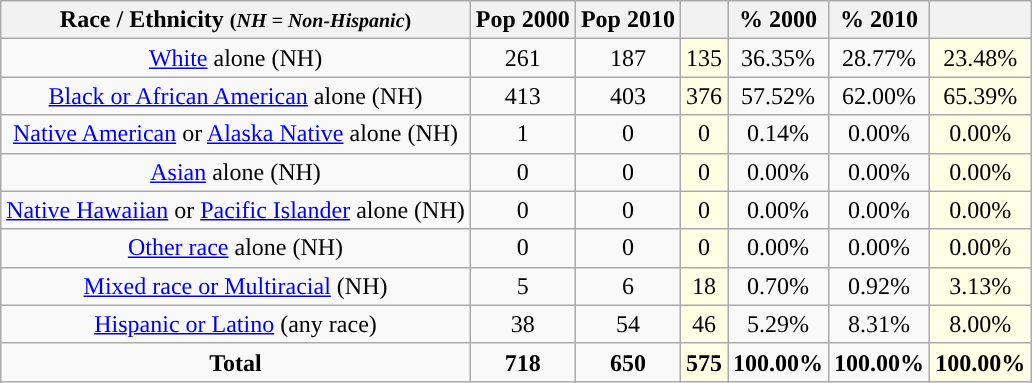<table class="wikitable" style="text-align:center;">
<tr>
<th>Race / Ethnicity <small>(<em>NH = Non-Hispanic</em>)</small></th>
<th>Pop 2000</th>
<th>Pop 2010</th>
<th></th>
<th>% 2000</th>
<th>% 2010</th>
<th></th>
</tr>
<tr>
<td><a href='#'>White</a> alone (NH)</td>
<td>261</td>
<td>187</td>
<td style='background: #ffffe6;'>135</td>
<td>36.35%</td>
<td>28.77%</td>
<td style='background: #ffffe6;'>23.48%</td>
</tr>
<tr>
<td><a href='#'>Black or African American</a> alone (NH)</td>
<td>413</td>
<td>403</td>
<td style='background: #ffffe6;'>376</td>
<td>57.52%</td>
<td>62.00%</td>
<td style='background: #ffffe6;'>65.39%</td>
</tr>
<tr>
<td><a href='#'>Native American</a> or <a href='#'>Alaska Native</a> alone (NH)</td>
<td>1</td>
<td>0</td>
<td style='background: #ffffe6;'>0</td>
<td>0.14%</td>
<td>0.00%</td>
<td style='background: #ffffe6;'>0.00%</td>
</tr>
<tr>
<td><a href='#'>Asian</a> alone (NH)</td>
<td>0</td>
<td>0</td>
<td style='background: #ffffe6;'>0</td>
<td>0.00%</td>
<td>0.00%</td>
<td style='background: #ffffe6;'>0.00%</td>
</tr>
<tr>
<td><a href='#'>Native Hawaiian</a> or <a href='#'>Pacific Islander</a> alone (NH)</td>
<td>0</td>
<td>0</td>
<td style='background: #ffffe6;'>0</td>
<td>0.00%</td>
<td>0.00%</td>
<td style='background: #ffffe6;'>0.00%</td>
</tr>
<tr>
<td><a href='#'>Other race</a> alone (NH)</td>
<td>0</td>
<td>0</td>
<td style='background: #ffffe6;'>0</td>
<td>0.00%</td>
<td>0.00%</td>
<td style='background: #ffffe6;'>0.00%</td>
</tr>
<tr>
<td><a href='#'>Mixed race or Multiracial</a> (NH)</td>
<td>5</td>
<td>6</td>
<td style='background: #ffffe6;'>18</td>
<td>0.70%</td>
<td>0.92%</td>
<td style='background: #ffffe6;'>3.13%</td>
</tr>
<tr>
<td><a href='#'>Hispanic or Latino</a> (any race)</td>
<td>38</td>
<td>54</td>
<td style='background: #ffffe6;'>46</td>
<td>5.29%</td>
<td>8.31%</td>
<td style='background: #ffffe6;'>8.00%</td>
</tr>
<tr>
<td><strong>Total</strong></td>
<td><strong>718</strong></td>
<td><strong>650</strong></td>
<td style='background: #ffffe6;'><strong>575</strong></td>
<td><strong>100.00%</strong></td>
<td><strong>100.00%</strong></td>
<td style='background: #ffffe6;'><strong>100.00%</strong></td>
</tr>
</table>
